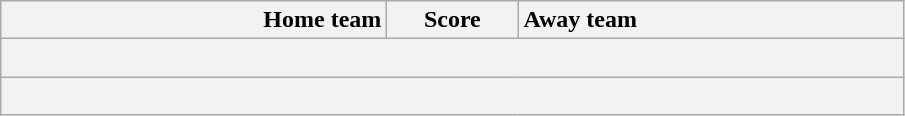<table class="wikitable" style="border-collapse: collapse;">
<tr>
<th style="text-align:right; width:250px">Home team</th>
<th style="width:80px">Score</th>
<th style="text-align:left; width:250px">Away team</th>
</tr>
<tr>
<th colspan="3"><br></th>
</tr>
<tr>
<th colspan="3"><br>







</th>
</tr>
</table>
